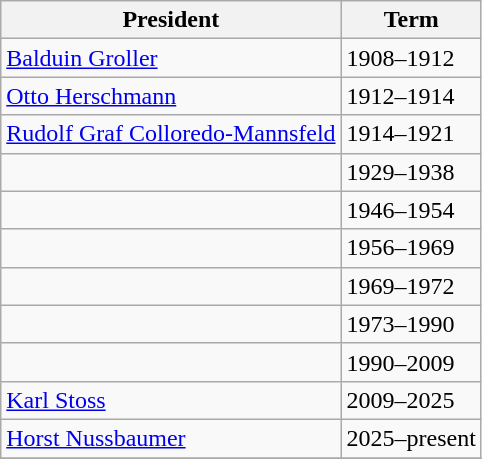<table class="wikitable">
<tr>
<th>President</th>
<th>Term</th>
</tr>
<tr>
<td><a href='#'>Balduin Groller</a></td>
<td>1908–1912</td>
</tr>
<tr>
<td><a href='#'>Otto Herschmann</a></td>
<td>1912–1914</td>
</tr>
<tr>
<td><a href='#'>Rudolf Graf Colloredo-Mannsfeld</a></td>
<td>1914–1921</td>
</tr>
<tr>
<td></td>
<td>1929–1938</td>
</tr>
<tr>
<td></td>
<td>1946–1954</td>
</tr>
<tr>
<td></td>
<td>1956–1969</td>
</tr>
<tr>
<td></td>
<td>1969–1972</td>
</tr>
<tr>
<td></td>
<td>1973–1990</td>
</tr>
<tr>
<td></td>
<td>1990–2009</td>
</tr>
<tr>
<td><a href='#'>Karl Stoss</a></td>
<td>2009–2025</td>
</tr>
<tr>
<td><a href='#'>Horst Nussbaumer</a></td>
<td>2025–present</td>
</tr>
<tr>
</tr>
</table>
